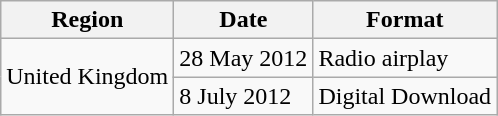<table class=wikitable>
<tr>
<th>Region</th>
<th>Date</th>
<th>Format</th>
</tr>
<tr>
<td rowspan="2">United Kingdom</td>
<td>28 May 2012</td>
<td>Radio airplay</td>
</tr>
<tr>
<td>8 July 2012</td>
<td>Digital Download</td>
</tr>
</table>
